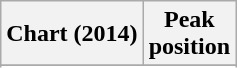<table class="wikitable sortable">
<tr>
<th>Chart (2014)</th>
<th>Peak<br>position</th>
</tr>
<tr>
</tr>
<tr>
</tr>
</table>
